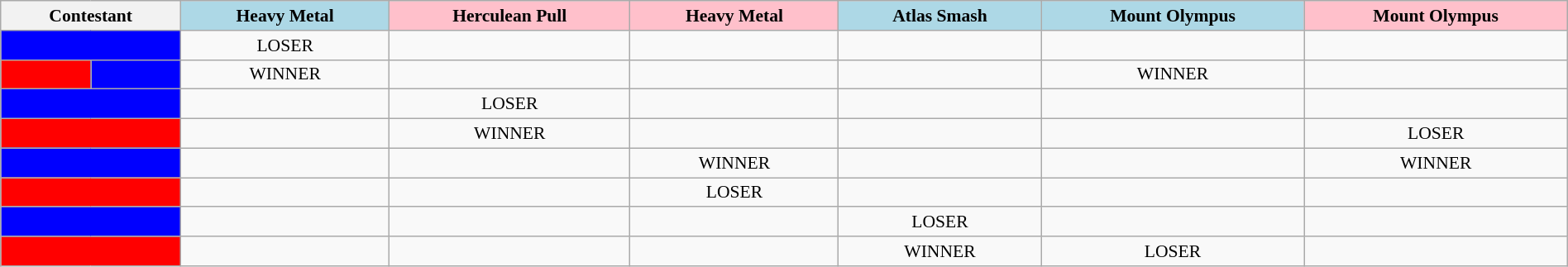<table class="wikitable" style="text-align:center; font-size:90%; width:100%">
<tr>
<th colspan="2">Contestant</th>
<th style="background:lightblue;">Heavy Metal</th>
<th style="background:pink;">Herculean Pull</th>
<th style="background:pink;">Heavy Metal</th>
<th style="background:lightblue;">Atlas Smash</th>
<th style="background:lightblue;">Mount Olympus</th>
<th style="background:pink;">Mount Olympus</th>
</tr>
<tr>
<td style="background:blue;" colspan="2"></td>
<td>LOSER</td>
<td></td>
<td></td>
<td></td>
<td></td>
<td></td>
</tr>
<tr>
<td style="background:red;"></td>
<td style="background:blue;"></td>
<td>WINNER</td>
<td></td>
<td></td>
<td></td>
<td>WINNER</td>
<td></td>
</tr>
<tr>
<td style="background:blue;" colspan="2"></td>
<td></td>
<td>LOSER</td>
<td></td>
<td></td>
<td></td>
<td></td>
</tr>
<tr>
<td style="background:red;" colspan="2"></td>
<td></td>
<td>WINNER</td>
<td></td>
<td></td>
<td></td>
<td>LOSER</td>
</tr>
<tr>
<td style="background:blue;" colspan="2"></td>
<td></td>
<td></td>
<td>WINNER</td>
<td></td>
<td></td>
<td>WINNER</td>
</tr>
<tr>
<td style="background:red;" colspan="2"></td>
<td></td>
<td></td>
<td>LOSER</td>
<td></td>
<td></td>
<td></td>
</tr>
<tr>
<td style="background:blue;" colspan="2"></td>
<td></td>
<td></td>
<td></td>
<td>LOSER</td>
<td></td>
<td></td>
</tr>
<tr>
<td style="background:red;" colspan="2"></td>
<td></td>
<td></td>
<td></td>
<td>WINNER</td>
<td>LOSER</td>
<td></td>
</tr>
</table>
